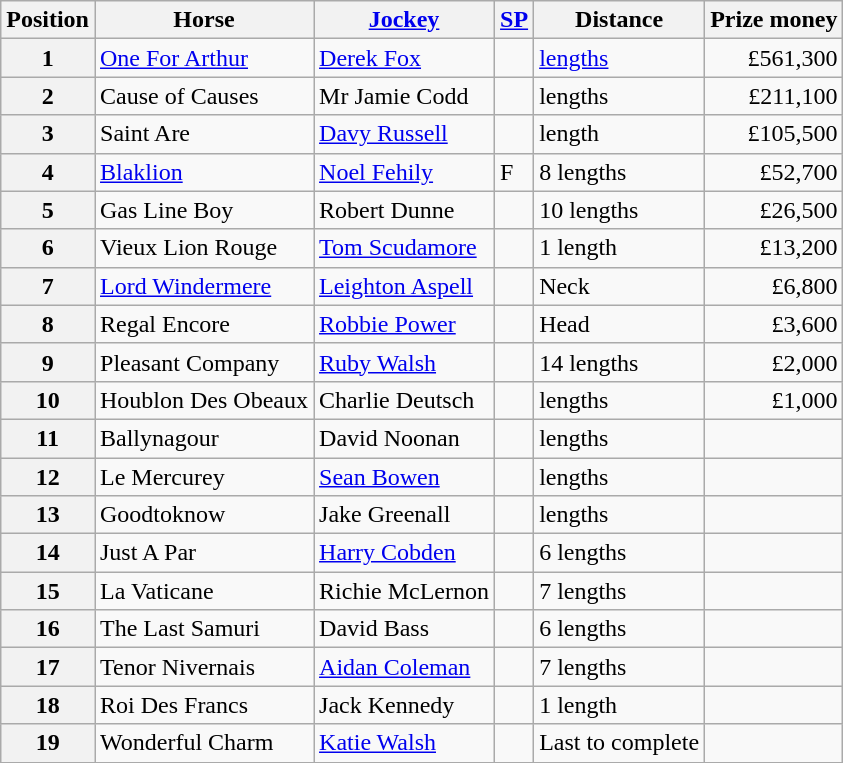<table class="wikitable sortable">
<tr>
<th scope="col">Position</th>
<th scope="col">Horse</th>
<th scope="col"><a href='#'>Jockey</a></th>
<th scope="col"><a href='#'>SP</a></th>
<th scope="col">Distance</th>
<th scope="col">Prize money</th>
</tr>
<tr>
<th scope="row">1</th>
<td><a href='#'>One For Arthur</a></td>
<td><a href='#'>Derek Fox</a></td>
<td></td>
<td> <a href='#'>lengths</a></td>
<td align=right>£561,300</td>
</tr>
<tr>
<th scope="row">2</th>
<td>Cause of Causes</td>
<td>Mr Jamie Codd</td>
<td></td>
<td> lengths</td>
<td align=right>£211,100</td>
</tr>
<tr>
<th scope="row">3</th>
<td>Saint Are</td>
<td><a href='#'>Davy Russell</a></td>
<td></td>
<td> length</td>
<td align=right>£105,500</td>
</tr>
<tr>
<th scope="row">4</th>
<td><a href='#'>Blaklion</a></td>
<td><a href='#'>Noel Fehily</a></td>
<td> F</td>
<td>8 lengths</td>
<td align=right>£52,700</td>
</tr>
<tr>
<th scope="row">5</th>
<td>Gas Line Boy</td>
<td>Robert Dunne</td>
<td></td>
<td>10 lengths</td>
<td align=right>£26,500</td>
</tr>
<tr>
<th scope="row">6</th>
<td>Vieux Lion Rouge</td>
<td><a href='#'>Tom Scudamore</a></td>
<td></td>
<td>1 length</td>
<td align=right>£13,200</td>
</tr>
<tr>
<th scope="row">7</th>
<td><a href='#'>Lord Windermere</a></td>
<td><a href='#'>Leighton Aspell</a></td>
<td></td>
<td>Neck</td>
<td align=right>£6,800</td>
</tr>
<tr>
<th scope="row">8</th>
<td>Regal Encore</td>
<td><a href='#'>Robbie Power</a></td>
<td></td>
<td>Head</td>
<td align=right>£3,600</td>
</tr>
<tr>
<th scope="row">9</th>
<td>Pleasant Company</td>
<td><a href='#'>Ruby Walsh</a></td>
<td></td>
<td>14 lengths</td>
<td align=right>£2,000</td>
</tr>
<tr>
<th scope="row">10</th>
<td>Houblon Des Obeaux</td>
<td>Charlie Deutsch</td>
<td></td>
<td> lengths</td>
<td align=right>£1,000</td>
</tr>
<tr>
<th scope="row">11</th>
<td>Ballynagour</td>
<td>David Noonan</td>
<td></td>
<td> lengths</td>
<td></td>
</tr>
<tr>
<th scope="row">12</th>
<td>Le Mercurey</td>
<td><a href='#'>Sean Bowen</a></td>
<td></td>
<td> lengths</td>
<td></td>
</tr>
<tr>
<th scope="row">13</th>
<td>Goodtoknow</td>
<td>Jake Greenall</td>
<td></td>
<td> lengths</td>
<td></td>
</tr>
<tr>
<th scope="row">14</th>
<td>Just A Par</td>
<td><a href='#'>Harry Cobden</a></td>
<td></td>
<td>6 lengths</td>
<td></td>
</tr>
<tr>
<th scope="row">15</th>
<td>La Vaticane</td>
<td>Richie McLernon</td>
<td></td>
<td>7 lengths</td>
<td></td>
</tr>
<tr>
<th scope="row">16</th>
<td>The Last Samuri</td>
<td>David Bass</td>
<td></td>
<td>6 lengths</td>
<td></td>
</tr>
<tr>
<th scope="row">17</th>
<td>Tenor Nivernais</td>
<td><a href='#'>Aidan Coleman</a></td>
<td></td>
<td>7 lengths</td>
<td></td>
</tr>
<tr>
<th scope="row">18</th>
<td>Roi Des Francs</td>
<td>Jack Kennedy</td>
<td></td>
<td>1 length</td>
<td></td>
</tr>
<tr>
<th scope="row">19</th>
<td>Wonderful Charm</td>
<td><a href='#'>Katie Walsh</a></td>
<td></td>
<td>Last to complete</td>
<td></td>
</tr>
</table>
